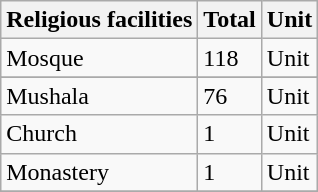<table class="wikitable">
<tr>
<th>Religious facilities</th>
<th>Total</th>
<th>Unit</th>
</tr>
<tr>
<td>Mosque</td>
<td>118</td>
<td>Unit</td>
</tr>
<tr>
</tr>
<tr>
<td>Mushala</td>
<td>76</td>
<td>Unit</td>
</tr>
<tr>
<td>Church</td>
<td>1</td>
<td>Unit</td>
</tr>
<tr>
<td>Monastery</td>
<td>1</td>
<td>Unit</td>
</tr>
<tr>
</tr>
</table>
